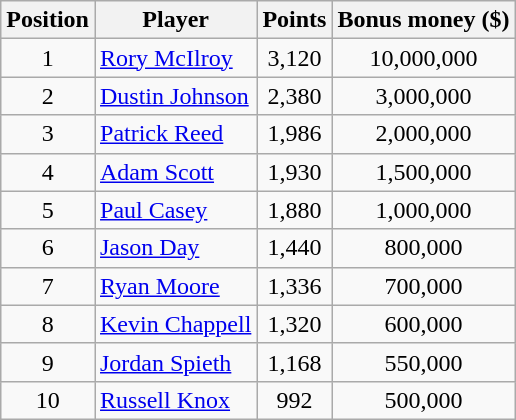<table class="wikitable">
<tr>
<th>Position</th>
<th>Player</th>
<th>Points</th>
<th>Bonus money ($)</th>
</tr>
<tr>
<td align=center>1</td>
<td> <a href='#'>Rory McIlroy</a></td>
<td align=center>3,120</td>
<td align=center>10,000,000</td>
</tr>
<tr>
<td align=center>2</td>
<td> <a href='#'>Dustin Johnson</a></td>
<td align=center>2,380</td>
<td align=center>3,000,000</td>
</tr>
<tr>
<td align=center>3</td>
<td> <a href='#'>Patrick Reed</a></td>
<td align=center>1,986</td>
<td align=center>2,000,000</td>
</tr>
<tr>
<td align=center>4</td>
<td> <a href='#'>Adam Scott</a></td>
<td align=center>1,930</td>
<td align=center>1,500,000</td>
</tr>
<tr>
<td align=center>5</td>
<td> <a href='#'>Paul Casey</a></td>
<td align=center>1,880</td>
<td align=center>1,000,000</td>
</tr>
<tr>
<td align=center>6</td>
<td> <a href='#'>Jason Day</a></td>
<td align=center>1,440</td>
<td align=center>800,000</td>
</tr>
<tr>
<td align=center>7</td>
<td> <a href='#'>Ryan Moore</a></td>
<td align=center>1,336</td>
<td align=center>700,000</td>
</tr>
<tr>
<td align=center>8</td>
<td> <a href='#'>Kevin Chappell</a></td>
<td align=center>1,320</td>
<td align=center>600,000</td>
</tr>
<tr>
<td align=center>9</td>
<td> <a href='#'>Jordan Spieth</a></td>
<td align=center>1,168</td>
<td align=center>550,000</td>
</tr>
<tr>
<td align=center>10</td>
<td> <a href='#'>Russell Knox</a></td>
<td align=center>992</td>
<td align=center>500,000</td>
</tr>
</table>
